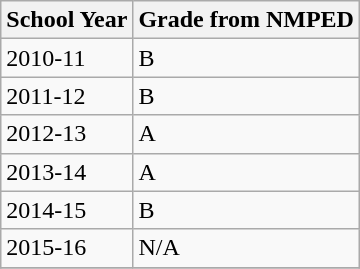<table class="wikitable">
<tr>
<th>School Year</th>
<th>Grade from NMPED</th>
</tr>
<tr>
<td>2010-11</td>
<td>B</td>
</tr>
<tr>
<td>2011-12</td>
<td>B</td>
</tr>
<tr>
<td>2012-13</td>
<td>A</td>
</tr>
<tr>
<td>2013-14</td>
<td>A</td>
</tr>
<tr>
<td>2014-15</td>
<td>B</td>
</tr>
<tr>
<td>2015-16</td>
<td>N/A</td>
</tr>
<tr>
</tr>
</table>
